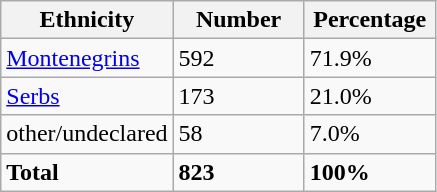<table class="wikitable">
<tr>
<th width="100px">Ethnicity</th>
<th width="80px">Number</th>
<th width="80px">Percentage</th>
</tr>
<tr>
<td><a href='#'>Montenegrins</a></td>
<td>592</td>
<td>71.9%</td>
</tr>
<tr>
<td><a href='#'>Serbs</a></td>
<td>173</td>
<td>21.0%</td>
</tr>
<tr>
<td>other/undeclared</td>
<td>58</td>
<td>7.0%</td>
</tr>
<tr>
<td><strong>Total</strong></td>
<td><strong>823</strong></td>
<td><strong>100%</strong></td>
</tr>
</table>
